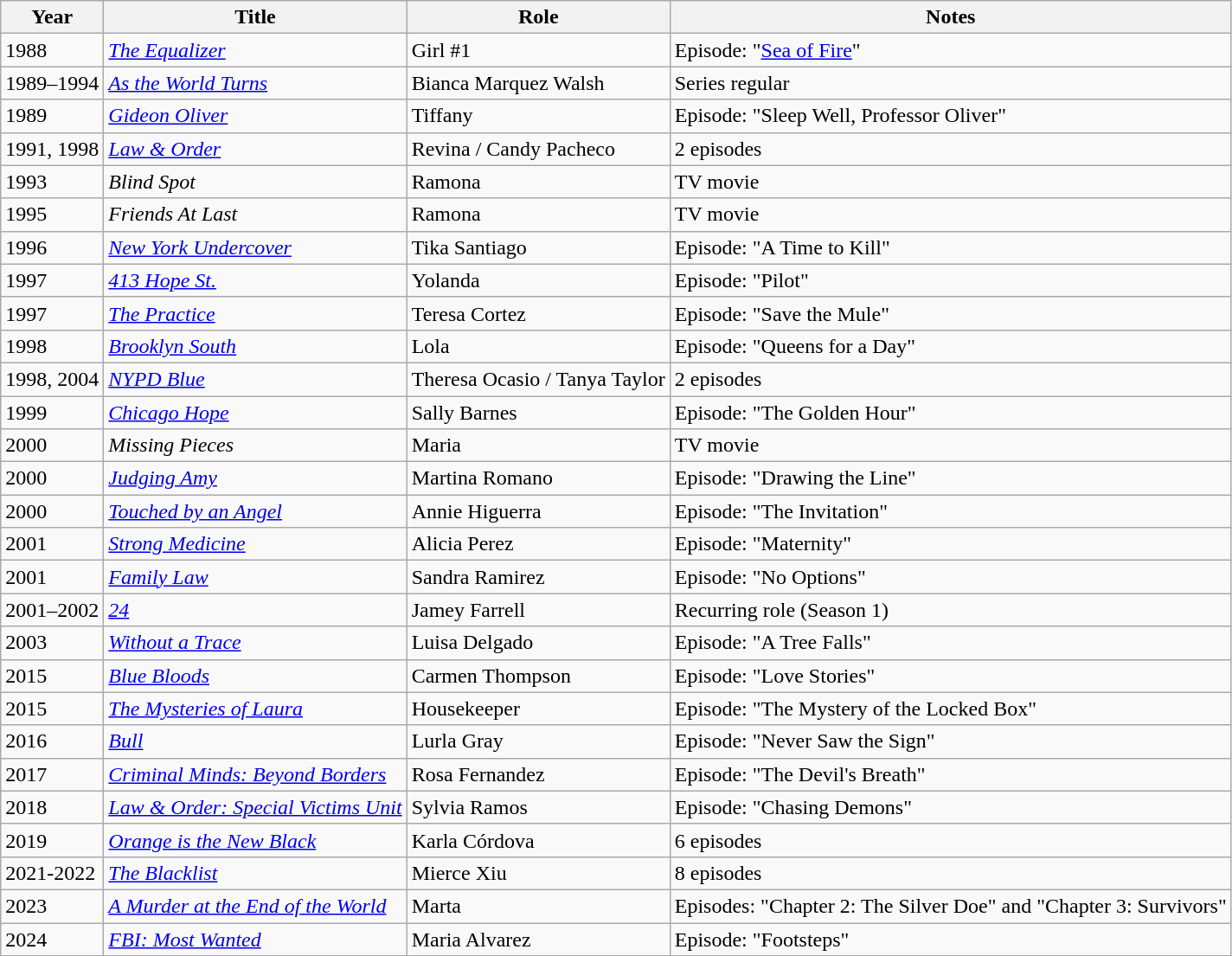<table class="wikitable sortable">
<tr>
<th>Year</th>
<th>Title</th>
<th>Role</th>
<th class="unsortable">Notes</th>
</tr>
<tr>
<td>1988</td>
<td><em><a href='#'>The Equalizer</a></em></td>
<td>Girl #1</td>
<td>Episode: "<a href='#'>Sea of Fire</a>"</td>
</tr>
<tr>
<td>1989–1994</td>
<td><em><a href='#'>As the World Turns</a></em></td>
<td>Bianca Marquez Walsh</td>
<td>Series regular</td>
</tr>
<tr>
<td>1989</td>
<td><em><a href='#'>Gideon Oliver</a></em></td>
<td>Tiffany</td>
<td>Episode: "Sleep Well, Professor Oliver"</td>
</tr>
<tr>
<td>1991, 1998</td>
<td><em><a href='#'>Law & Order</a></em></td>
<td>Revina / Candy Pacheco</td>
<td>2 episodes</td>
</tr>
<tr>
<td>1993</td>
<td><em>Blind Spot</em></td>
<td>Ramona</td>
<td>TV movie</td>
</tr>
<tr>
<td>1995</td>
<td><em>Friends At Last</em></td>
<td>Ramona</td>
<td>TV movie</td>
</tr>
<tr>
<td>1996</td>
<td><em><a href='#'>New York Undercover</a></em></td>
<td>Tika Santiago</td>
<td>Episode: "A Time to Kill"</td>
</tr>
<tr>
<td>1997</td>
<td><em><a href='#'>413 Hope St.</a></em></td>
<td>Yolanda</td>
<td>Episode: "Pilot"</td>
</tr>
<tr>
<td>1997</td>
<td><em><a href='#'>The Practice</a></em></td>
<td>Teresa Cortez</td>
<td>Episode: "Save the Mule"</td>
</tr>
<tr>
<td>1998</td>
<td><em><a href='#'>Brooklyn South</a></em></td>
<td>Lola</td>
<td>Episode: "Queens for a Day"</td>
</tr>
<tr>
<td>1998, 2004</td>
<td><em><a href='#'>NYPD Blue</a></em></td>
<td>Theresa Ocasio / Tanya Taylor</td>
<td>2 episodes</td>
</tr>
<tr>
<td>1999</td>
<td><em><a href='#'>Chicago Hope</a></em></td>
<td>Sally Barnes</td>
<td>Episode: "The Golden Hour"</td>
</tr>
<tr>
<td>2000</td>
<td><em>Missing Pieces</em></td>
<td>Maria</td>
<td>TV movie</td>
</tr>
<tr>
<td>2000</td>
<td><em><a href='#'>Judging Amy</a></em></td>
<td>Martina Romano</td>
<td>Episode: "Drawing the Line"</td>
</tr>
<tr>
<td>2000</td>
<td><em><a href='#'>Touched by an Angel</a></em></td>
<td>Annie Higuerra</td>
<td>Episode: "The Invitation"</td>
</tr>
<tr>
<td>2001</td>
<td><em><a href='#'>Strong Medicine</a></em></td>
<td>Alicia Perez</td>
<td>Episode: "Maternity"</td>
</tr>
<tr>
<td>2001</td>
<td><em><a href='#'>Family Law</a></em></td>
<td>Sandra Ramirez</td>
<td>Episode: "No Options"</td>
</tr>
<tr>
<td>2001–2002</td>
<td><em><a href='#'>24</a></em></td>
<td>Jamey Farrell</td>
<td>Recurring role (Season 1)</td>
</tr>
<tr>
<td>2003</td>
<td><em><a href='#'>Without a Trace</a></em></td>
<td>Luisa Delgado</td>
<td>Episode: "A Tree Falls"</td>
</tr>
<tr>
<td>2015</td>
<td><em><a href='#'>Blue Bloods</a></em></td>
<td>Carmen Thompson</td>
<td>Episode: "Love Stories"</td>
</tr>
<tr>
<td>2015</td>
<td><em><a href='#'>The Mysteries of Laura</a></em></td>
<td>Housekeeper</td>
<td>Episode: "The Mystery of the Locked Box"</td>
</tr>
<tr>
<td>2016</td>
<td><em><a href='#'>Bull</a></em></td>
<td>Lurla Gray</td>
<td>Episode: "Never Saw the Sign"</td>
</tr>
<tr>
<td>2017</td>
<td><em><a href='#'>Criminal Minds: Beyond Borders</a></em></td>
<td>Rosa Fernandez</td>
<td>Episode: "The Devil's Breath"</td>
</tr>
<tr>
<td>2018</td>
<td><em><a href='#'>Law & Order: Special Victims Unit</a></em></td>
<td>Sylvia Ramos</td>
<td>Episode: "Chasing Demons"</td>
</tr>
<tr>
<td>2019</td>
<td><em><a href='#'>Orange is the New Black</a></em></td>
<td>Karla Córdova</td>
<td>6 episodes</td>
</tr>
<tr>
<td>2021-2022</td>
<td><em><a href='#'>The Blacklist</a></em></td>
<td>Mierce Xiu</td>
<td>8 episodes</td>
</tr>
<tr>
<td>2023</td>
<td><em><a href='#'>A Murder at the End of the World</a></em></td>
<td>Marta</td>
<td>Episodes: "Chapter 2: The Silver Doe" and "Chapter 3: Survivors"</td>
</tr>
<tr>
<td>2024</td>
<td><em><a href='#'>FBI: Most Wanted</a></em></td>
<td>Maria Alvarez</td>
<td>Episode: "Footsteps"</td>
</tr>
</table>
